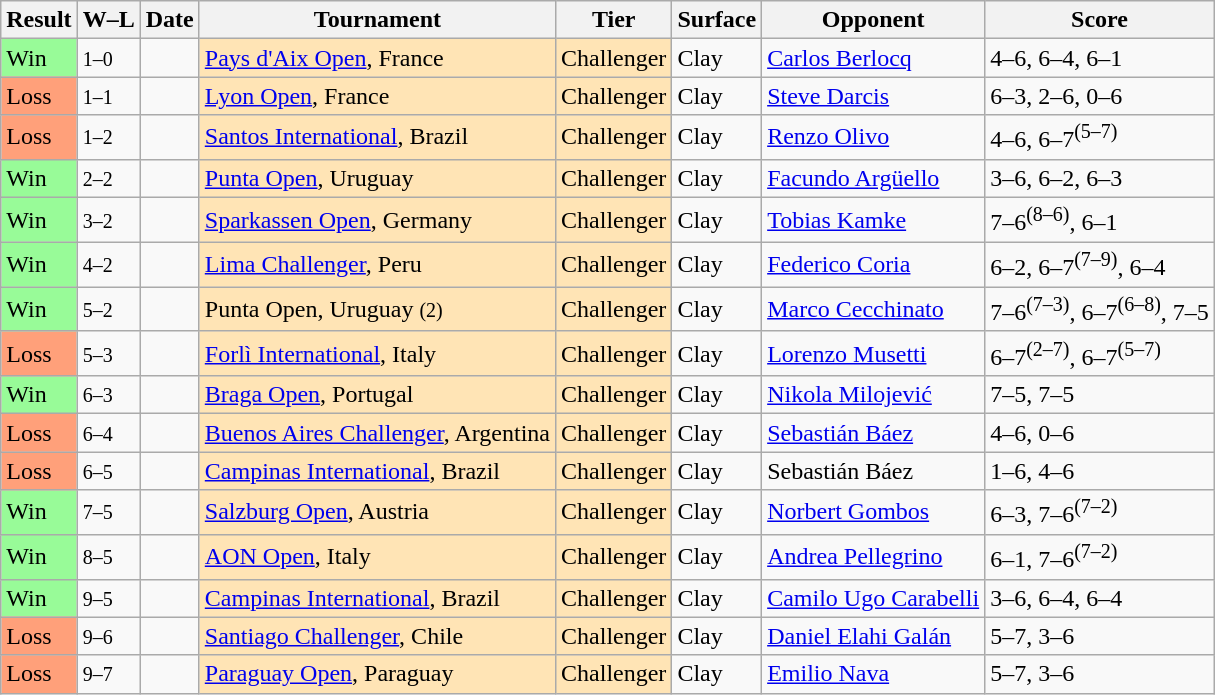<table class="sortable wikitable nowrap">
<tr>
<th>Result</th>
<th class="unsortable">W–L</th>
<th>Date</th>
<th>Tournament</th>
<th>Tier</th>
<th>Surface</th>
<th>Opponent</th>
<th class="unsortable">Score</th>
</tr>
<tr>
<td bgcolor=98fb98>Win</td>
<td><small>1–0</small></td>
<td><a href='#'></a></td>
<td style="background:moccasin;"><a href='#'>Pays d'Aix Open</a>, France</td>
<td style="background:moccasin;">Challenger</td>
<td>Clay</td>
<td> <a href='#'>Carlos Berlocq</a></td>
<td>4–6, 6–4, 6–1</td>
</tr>
<tr>
<td bgcolor=ffa07a>Loss</td>
<td><small>1–1</small></td>
<td><a href='#'></a></td>
<td style="background:moccasin;"><a href='#'>Lyon Open</a>, France</td>
<td style="background:moccasin;">Challenger</td>
<td>Clay</td>
<td> <a href='#'>Steve Darcis</a></td>
<td>6–3, 2–6, 0–6</td>
</tr>
<tr>
<td bgcolor=ffa07a>Loss</td>
<td><small>1–2</small></td>
<td><a href='#'></a></td>
<td style="background:moccasin;"><a href='#'>Santos International</a>, Brazil</td>
<td style="background:moccasin;">Challenger</td>
<td>Clay</td>
<td> <a href='#'>Renzo Olivo</a></td>
<td>4–6, 6–7<sup>(5–7)</sup></td>
</tr>
<tr>
<td bgcolor=98fb98>Win</td>
<td><small>2–2</small></td>
<td><a href='#'></a></td>
<td style="background:moccasin;"><a href='#'>Punta Open</a>, Uruguay</td>
<td style="background:moccasin;">Challenger</td>
<td>Clay</td>
<td> <a href='#'>Facundo Argüello</a></td>
<td>3–6, 6–2, 6–3</td>
</tr>
<tr>
<td bgcolor=98fb98>Win</td>
<td><small>3–2</small></td>
<td><a href='#'></a></td>
<td style="background:moccasin;"><a href='#'>Sparkassen Open</a>, Germany</td>
<td style="background:moccasin;">Challenger</td>
<td>Clay</td>
<td> <a href='#'>Tobias Kamke</a></td>
<td>7–6<sup>(8–6)</sup>, 6–1</td>
</tr>
<tr>
<td bgcolor=98fb98>Win</td>
<td><small>4–2</small></td>
<td><a href='#'></a></td>
<td style="background:moccasin;"><a href='#'>Lima Challenger</a>, Peru</td>
<td style="background:moccasin;">Challenger</td>
<td>Clay</td>
<td> <a href='#'>Federico Coria</a></td>
<td>6–2, 6–7<sup>(7–9)</sup>, 6–4</td>
</tr>
<tr>
<td bgcolor=98fb98>Win</td>
<td><small>5–2</small></td>
<td><a href='#'></a></td>
<td style="background:moccasin;">Punta Open, Uruguay <small>(2)</small></td>
<td style="background:moccasin;">Challenger</td>
<td>Clay</td>
<td> <a href='#'>Marco Cecchinato</a></td>
<td>7–6<sup>(7–3)</sup>, 6–7<sup>(6–8)</sup>, 7–5</td>
</tr>
<tr>
<td bgcolor=ffa07a>Loss</td>
<td><small>5–3</small></td>
<td><a href='#'></a></td>
<td style="background:moccasin;"><a href='#'>Forlì International</a>, Italy</td>
<td style="background:moccasin;">Challenger</td>
<td>Clay</td>
<td> <a href='#'>Lorenzo Musetti</a></td>
<td>6–7<sup>(2–7)</sup>, 6–7<sup>(5–7)</sup></td>
</tr>
<tr>
<td bgcolor=98fb98>Win</td>
<td><small>6–3</small></td>
<td><a href='#'></a></td>
<td style="background:moccasin;"><a href='#'>Braga Open</a>, Portugal</td>
<td style="background:moccasin;">Challenger</td>
<td>Clay</td>
<td> <a href='#'>Nikola Milojević</a></td>
<td>7–5, 7–5</td>
</tr>
<tr>
<td bgcolor=ffa07a>Loss</td>
<td><small>6–4</small></td>
<td><a href='#'></a></td>
<td style="background:moccasin;"><a href='#'>Buenos Aires Challenger</a>, Argentina</td>
<td style="background:moccasin;">Challenger</td>
<td>Clay</td>
<td> <a href='#'>Sebastián Báez</a></td>
<td>4–6, 0–6</td>
</tr>
<tr>
<td bgcolor=ffa07a>Loss</td>
<td><small>6–5</small></td>
<td><a href='#'></a></td>
<td style="background:moccasin;"><a href='#'>Campinas International</a>, Brazil</td>
<td style="background:moccasin;">Challenger</td>
<td>Clay</td>
<td> Sebastián Báez</td>
<td>1–6, 4–6</td>
</tr>
<tr>
<td bgcolor=98fb98>Win</td>
<td><small>7–5</small></td>
<td><a href='#'></a></td>
<td style="background:moccasin;"><a href='#'>Salzburg Open</a>, Austria</td>
<td style="background:moccasin;">Challenger</td>
<td>Clay</td>
<td> <a href='#'>Norbert Gombos</a></td>
<td>6–3, 7–6<sup>(7–2)</sup></td>
</tr>
<tr>
<td bgcolor=98fb98>Win</td>
<td><small>8–5</small></td>
<td><a href='#'></a></td>
<td style="background:moccasin;"><a href='#'>AON Open</a>, Italy</td>
<td style="background:moccasin;">Challenger</td>
<td>Clay</td>
<td> <a href='#'>Andrea Pellegrino</a></td>
<td>6–1, 7–6<sup>(7–2)</sup></td>
</tr>
<tr>
<td bgcolor=98fb98>Win</td>
<td><small>9–5</small></td>
<td><a href='#'></a></td>
<td style="background:moccasin;"><a href='#'>Campinas International</a>, Brazil</td>
<td style="background:moccasin;">Challenger</td>
<td>Clay</td>
<td> <a href='#'>Camilo Ugo Carabelli</a></td>
<td>3–6, 6–4, 6–4</td>
</tr>
<tr>
<td bgcolor=ffa07a>Loss</td>
<td><small>9–6</small></td>
<td><a href='#'></a></td>
<td style="background:moccasin;"><a href='#'>Santiago Challenger</a>, Chile</td>
<td style="background:moccasin;">Challenger</td>
<td>Clay</td>
<td> <a href='#'>Daniel Elahi Galán</a></td>
<td>5–7, 3–6</td>
</tr>
<tr>
<td bgcolor=ffa07a>Loss</td>
<td><small>9–7</small></td>
<td><a href='#'></a></td>
<td style="background:moccasin;"><a href='#'>Paraguay Open</a>, Paraguay</td>
<td style="background:moccasin;">Challenger</td>
<td>Clay</td>
<td> <a href='#'>Emilio Nava</a></td>
<td>5–7, 3–6</td>
</tr>
</table>
